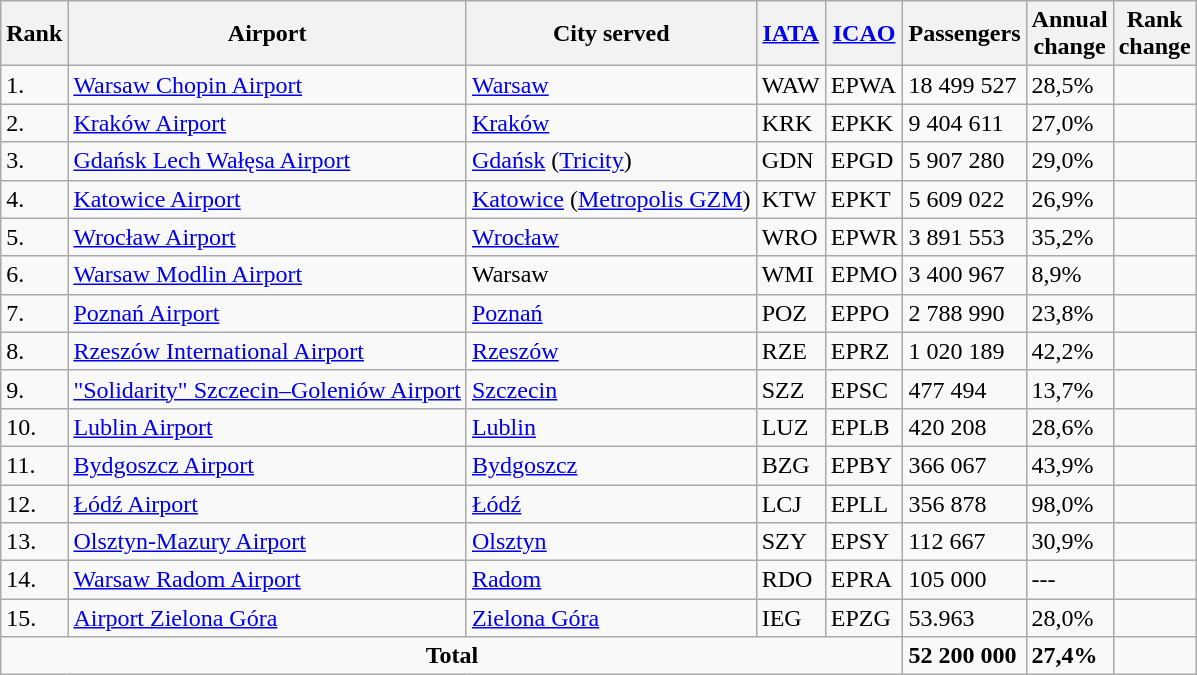<table class="wikitable sortable">
<tr>
<th>Rank</th>
<th>Airport</th>
<th>City served</th>
<th><a href='#'>IATA</a><br></th>
<th><a href='#'>ICAO</a><br></th>
<th>Passengers</th>
<th>Annual<br>change</th>
<th>Rank<br>change</th>
</tr>
<tr>
<td>1.</td>
<td><a href='#'>Warsaw Chopin Airport</a></td>
<td><a href='#'>Warsaw</a></td>
<td>WAW</td>
<td>EPWA</td>
<td>18 499 527</td>
<td>28,5%</td>
<td></td>
</tr>
<tr>
<td>2.</td>
<td><a href='#'>Kraków Airport</a></td>
<td><a href='#'>Kraków</a></td>
<td>KRK</td>
<td>EPKK</td>
<td>9 404 611</td>
<td>27,0%</td>
<td></td>
</tr>
<tr>
<td>3.</td>
<td><a href='#'>Gdańsk Lech Wałęsa Airport</a></td>
<td><a href='#'>Gdańsk</a> (<a href='#'>Tricity</a>)</td>
<td>GDN</td>
<td>EPGD</td>
<td>5 907 280</td>
<td>29,0%</td>
<td></td>
</tr>
<tr>
<td>4.</td>
<td><a href='#'>Katowice Airport</a></td>
<td><a href='#'>Katowice</a> (<a href='#'>Metropolis GZM</a>)</td>
<td>KTW</td>
<td>EPKT</td>
<td>5 609 022</td>
<td>26,9%</td>
<td></td>
</tr>
<tr>
<td>5.</td>
<td><a href='#'>Wrocław Airport</a></td>
<td><a href='#'>Wrocław</a></td>
<td>WRO</td>
<td>EPWR</td>
<td>3 891 553</td>
<td>35,2%</td>
<td></td>
</tr>
<tr>
<td>6.</td>
<td><a href='#'>Warsaw Modlin Airport</a></td>
<td>Warsaw</td>
<td>WMI</td>
<td>EPMO</td>
<td>3 400 967</td>
<td>8,9%</td>
<td></td>
</tr>
<tr>
<td>7.</td>
<td><a href='#'>Poznań Airport</a></td>
<td><a href='#'>Poznań</a></td>
<td>POZ</td>
<td>EPPO</td>
<td>2 788 990</td>
<td>23,8%</td>
<td></td>
</tr>
<tr>
<td>8.</td>
<td><a href='#'>Rzeszów International Airport</a></td>
<td><a href='#'>Rzeszów</a></td>
<td>RZE</td>
<td>EPRZ</td>
<td>1 020 189</td>
<td>42,2%</td>
<td></td>
</tr>
<tr>
<td>9.</td>
<td><a href='#'>"Solidarity" Szczecin–Goleniów Airport</a></td>
<td><a href='#'>Szczecin</a></td>
<td>SZZ</td>
<td>EPSC</td>
<td>477 494</td>
<td>13,7%</td>
<td></td>
</tr>
<tr>
<td>10.</td>
<td><a href='#'>Lublin Airport</a></td>
<td><a href='#'>Lublin</a></td>
<td>LUZ</td>
<td>EPLB</td>
<td>420 208</td>
<td>28,6%</td>
<td></td>
</tr>
<tr>
<td>11.</td>
<td><a href='#'>Bydgoszcz Airport</a></td>
<td><a href='#'>Bydgoszcz</a></td>
<td>BZG</td>
<td>EPBY</td>
<td>366 067</td>
<td>43,9%</td>
<td></td>
</tr>
<tr>
<td>12.</td>
<td><a href='#'>Łódź Airport</a></td>
<td><a href='#'>Łódź</a></td>
<td>LCJ</td>
<td>EPLL</td>
<td>356 878</td>
<td>98,0%</td>
<td></td>
</tr>
<tr>
<td>13.</td>
<td><a href='#'>Olsztyn-Mazury Airport</a></td>
<td><a href='#'>Olsztyn</a></td>
<td>SZY</td>
<td>EPSY</td>
<td>112 667</td>
<td>30,9%</td>
<td></td>
</tr>
<tr>
<td>14.</td>
<td><a href='#'>Warsaw Radom Airport</a></td>
<td><a href='#'>Radom</a></td>
<td>RDO</td>
<td>EPRA</td>
<td>105 000</td>
<td>---</td>
<td></td>
</tr>
<tr>
<td>15.</td>
<td><a href='#'>Airport Zielona Góra</a></td>
<td><a href='#'>Zielona Góra</a></td>
<td>IEG</td>
<td>EPZG</td>
<td>53.963</td>
<td>28,0%</td>
<td></td>
</tr>
<tr>
<td colspan=5 style="text-align:center"><strong>Total</strong></td>
<td><strong>52 200 000 </strong></td>
<td><strong>27,4%</strong></td>
</tr>
</table>
